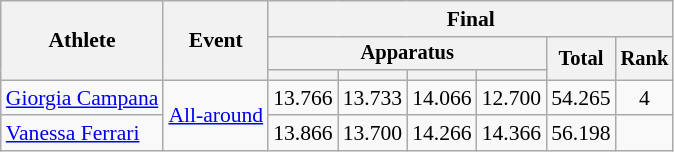<table class="wikitable" style="font-size:90%">
<tr>
<th rowspan=3>Athlete</th>
<th rowspan=3>Event</th>
<th colspan=6>Final</th>
</tr>
<tr style="font-size:95%">
<th colspan=4>Apparatus</th>
<th rowspan=2>Total</th>
<th rowspan=2>Rank</th>
</tr>
<tr style="font-size:95%">
<th></th>
<th></th>
<th></th>
<th></th>
</tr>
<tr align=center>
<td align=left><a href='#'>Giorgia Campana</a></td>
<td align=left rowspan=2><a href='#'>All-around</a></td>
<td>13.766</td>
<td>13.733</td>
<td>14.066</td>
<td>12.700</td>
<td>54.265</td>
<td>4</td>
</tr>
<tr align=center>
<td align=left><a href='#'>Vanessa Ferrari</a></td>
<td>13.866</td>
<td>13.700</td>
<td>14.266</td>
<td>14.366</td>
<td>56.198</td>
<td></td>
</tr>
</table>
